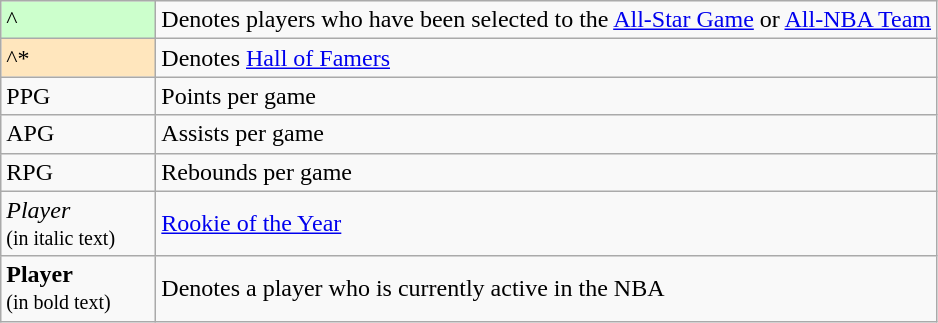<table class="wikitable">
<tr>
<td style="background-color:#CCFFCC; width:6em">^</td>
<td>Denotes players who have been selected to the <a href='#'>All-Star Game</a> or <a href='#'>All-NBA Team</a><br></td>
</tr>
<tr>
<td style="background-color:#FFE6BD; width:6em">^*</td>
<td>Denotes <a href='#'>Hall of Famers</a></td>
</tr>
<tr>
<td>PPG</td>
<td>Points per game</td>
</tr>
<tr>
<td>APG</td>
<td>Assists per game</td>
</tr>
<tr>
<td>RPG</td>
<td>Rebounds per game</td>
</tr>
<tr>
<td><em>Player</em><br><small>(in italic text)</small></td>
<td><a href='#'>Rookie of the Year</a></td>
</tr>
<tr>
<td><strong>Player</strong><br><small>(in bold text)</small></td>
<td>Denotes a player who is currently active in the NBA</td>
</tr>
</table>
